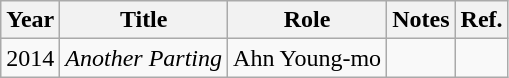<table class="wikitable">
<tr>
<th>Year</th>
<th>Title</th>
<th>Role</th>
<th>Notes</th>
<th>Ref.</th>
</tr>
<tr>
<td>2014</td>
<td><em>Another Parting</em></td>
<td>Ahn Young-mo</td>
<td></td>
<td></td>
</tr>
</table>
